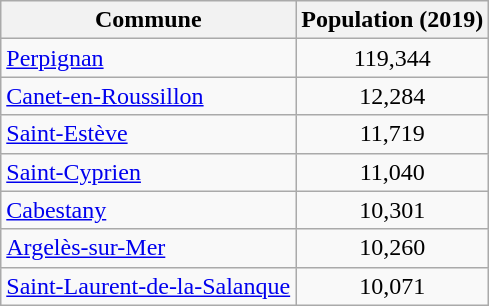<table class=wikitable>
<tr>
<th>Commune</th>
<th>Population (2019)</th>
</tr>
<tr>
<td><a href='#'>Perpignan</a></td>
<td style="text-align: center;">119,344</td>
</tr>
<tr>
<td><a href='#'>Canet-en-Roussillon</a></td>
<td style="text-align: center;">12,284</td>
</tr>
<tr>
<td><a href='#'>Saint-Estève</a></td>
<td style="text-align: center;">11,719</td>
</tr>
<tr>
<td><a href='#'>Saint-Cyprien</a></td>
<td style="text-align: center;">11,040</td>
</tr>
<tr>
<td><a href='#'>Cabestany</a></td>
<td style="text-align: center;">10,301</td>
</tr>
<tr>
<td><a href='#'>Argelès-sur-Mer</a></td>
<td style="text-align: center;">10,260</td>
</tr>
<tr>
<td><a href='#'>Saint-Laurent-de-la-Salanque</a></td>
<td style="text-align: center;">10,071</td>
</tr>
</table>
